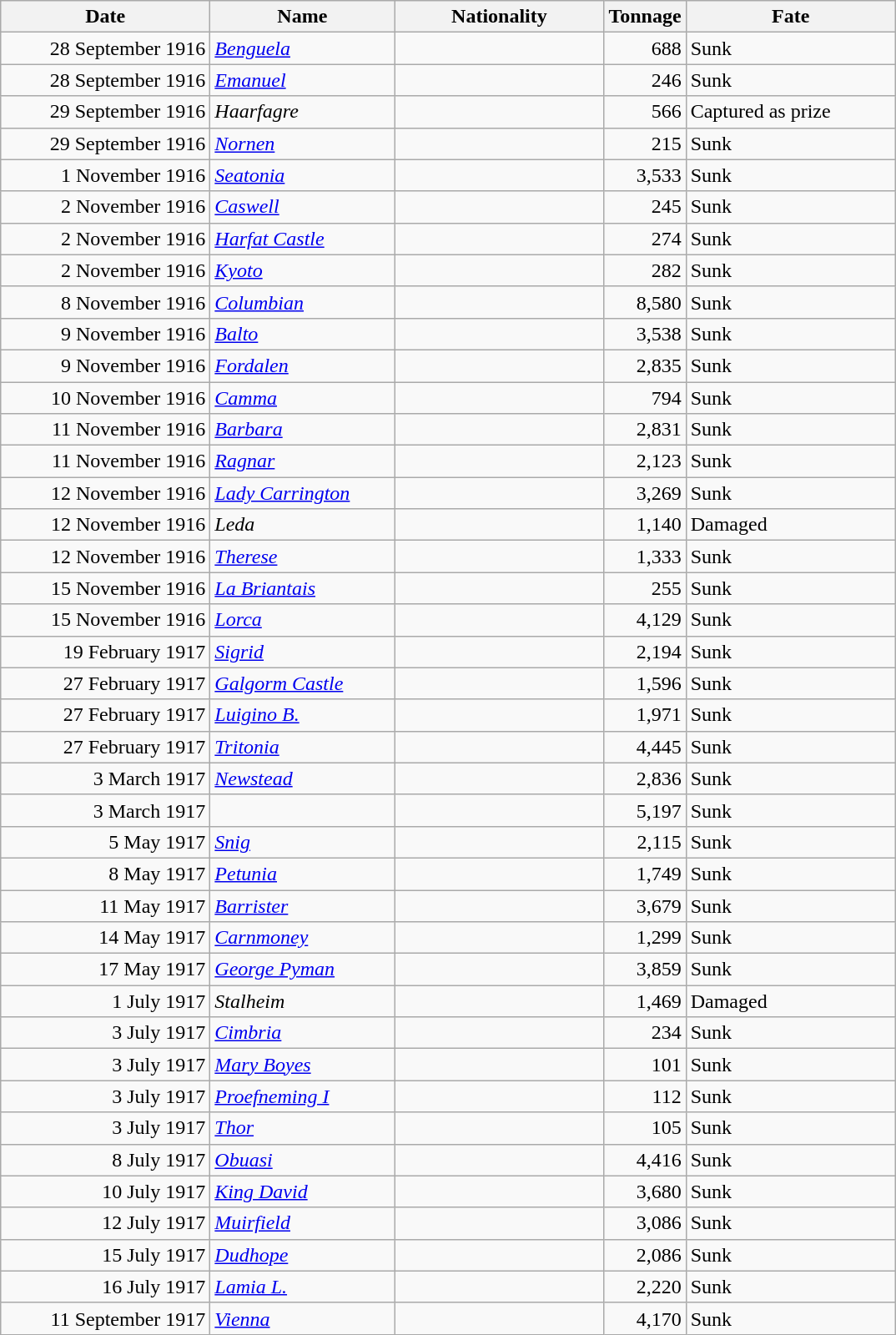<table class="wikitable sortable">
<tr>
<th width="160px">Date</th>
<th width="140px">Name</th>
<th width="160px">Nationality</th>
<th width="25px">Tonnage</th>
<th width="160px">Fate</th>
</tr>
<tr>
<td align="right">28 September 1916</td>
<td align="left"><a href='#'><em>Benguela</em></a></td>
<td align="left"></td>
<td align="right">688</td>
<td align="left">Sunk</td>
</tr>
<tr>
<td align="right">28 September 1916</td>
<td align="left"><a href='#'><em>Emanuel</em></a></td>
<td align="left"></td>
<td align="right">246</td>
<td align="left">Sunk</td>
</tr>
<tr>
<td align="right">29 September 1916</td>
<td align="left"><em>Haarfagre</em></td>
<td align="left"></td>
<td align="right">566</td>
<td align="left">Captured as prize</td>
</tr>
<tr>
<td align="right">29 September 1916</td>
<td align="left"><a href='#'><em>Nornen</em></a></td>
<td align="left"></td>
<td align="right">215</td>
<td align="left">Sunk</td>
</tr>
<tr>
<td align="right">1 November 1916</td>
<td align="left"><a href='#'><em>Seatonia</em></a></td>
<td align="left"></td>
<td align="right">3,533</td>
<td align="left">Sunk</td>
</tr>
<tr>
<td align="right">2 November 1916</td>
<td align="left"><a href='#'><em>Caswell</em></a></td>
<td align="left"></td>
<td align="right">245</td>
<td align="left">Sunk</td>
</tr>
<tr>
<td align="right">2 November 1916</td>
<td align="left"><a href='#'><em>Harfat Castle</em></a></td>
<td align="left"></td>
<td align="right">274</td>
<td align="left">Sunk</td>
</tr>
<tr>
<td align="right">2 November 1916</td>
<td align="left"><a href='#'><em>Kyoto</em></a></td>
<td align="left"></td>
<td align="right">282</td>
<td align="left">Sunk</td>
</tr>
<tr>
<td align="right">8 November 1916</td>
<td align="left"><a href='#'><em>Columbian</em></a></td>
<td align="left"></td>
<td align="right">8,580</td>
<td align="left">Sunk</td>
</tr>
<tr>
<td align="right">9 November 1916</td>
<td align="left"><a href='#'><em>Balto</em></a></td>
<td align="left"></td>
<td align="right">3,538</td>
<td align="left">Sunk</td>
</tr>
<tr>
<td align="right">9 November 1916</td>
<td align="left"><a href='#'><em>Fordalen</em></a></td>
<td align="left"></td>
<td align="right">2,835</td>
<td align="left">Sunk</td>
</tr>
<tr>
<td align="right">10 November 1916</td>
<td align="left"><a href='#'><em>Camma</em></a></td>
<td align="left"></td>
<td align="right">794</td>
<td align="left">Sunk</td>
</tr>
<tr>
<td align="right">11 November 1916</td>
<td align="left"><a href='#'><em>Barbara</em></a></td>
<td align="left"></td>
<td align="right">2,831</td>
<td align="left">Sunk</td>
</tr>
<tr>
<td align="right">11 November 1916</td>
<td align="left"><a href='#'><em>Ragnar</em></a></td>
<td align="left"></td>
<td align="right">2,123</td>
<td align="left">Sunk</td>
</tr>
<tr>
<td align="right">12 November 1916</td>
<td align="left"><a href='#'><em>Lady Carrington</em></a></td>
<td align="left"></td>
<td align="right">3,269</td>
<td align="left">Sunk</td>
</tr>
<tr>
<td align="right">12 November 1916</td>
<td align="left"><em>Leda</em></td>
<td align="left"></td>
<td align="right">1,140</td>
<td align="left">Damaged</td>
</tr>
<tr>
<td align="right">12 November 1916</td>
<td align="left"><a href='#'><em>Therese</em></a></td>
<td align="left"></td>
<td align="right">1,333</td>
<td align="left">Sunk</td>
</tr>
<tr>
<td align="right">15 November 1916</td>
<td align="left"><a href='#'><em>La Briantais</em></a></td>
<td align="left"></td>
<td align="right">255</td>
<td align="left">Sunk</td>
</tr>
<tr>
<td align="right">15 November 1916</td>
<td align="left"><a href='#'><em>Lorca</em></a></td>
<td align="left"></td>
<td align="right">4,129</td>
<td align="left">Sunk</td>
</tr>
<tr>
<td align="right">19 February 1917</td>
<td align="left"><a href='#'><em>Sigrid</em></a></td>
<td align="left"></td>
<td align="right">2,194</td>
<td align="left">Sunk</td>
</tr>
<tr>
<td align="right">27 February 1917</td>
<td align="left"><a href='#'><em>Galgorm Castle</em></a></td>
<td align="left"></td>
<td align="right">1,596</td>
<td align="left">Sunk</td>
</tr>
<tr>
<td align="right">27 February 1917</td>
<td align="left"><a href='#'><em>Luigino B.</em></a></td>
<td align="left"></td>
<td align="right">1,971</td>
<td align="left">Sunk</td>
</tr>
<tr>
<td align="right">27 February 1917</td>
<td align="left"><a href='#'><em>Tritonia</em></a></td>
<td align="left"></td>
<td align="right">4,445</td>
<td align="left">Sunk</td>
</tr>
<tr>
<td align="right">3 March 1917</td>
<td align="left"><a href='#'><em>Newstead</em></a></td>
<td align="left"></td>
<td align="right">2,836</td>
<td align="left">Sunk</td>
</tr>
<tr>
<td align="right">3 March 1917</td>
<td align="left"></td>
<td align="left"></td>
<td align="right">5,197</td>
<td align="left">Sunk</td>
</tr>
<tr>
<td align="right">5 May 1917</td>
<td align="left"><a href='#'><em>Snig</em></a></td>
<td align="left"></td>
<td align="right">2,115</td>
<td align="left">Sunk</td>
</tr>
<tr>
<td align="right">8 May 1917</td>
<td align="left"><a href='#'><em>Petunia</em></a></td>
<td align="left"></td>
<td align="right">1,749</td>
<td align="left">Sunk</td>
</tr>
<tr>
<td align="right">11 May 1917</td>
<td align="left"><a href='#'><em>Barrister</em></a></td>
<td align="left"></td>
<td align="right">3,679</td>
<td align="left">Sunk</td>
</tr>
<tr>
<td align="right">14 May 1917</td>
<td align="left"><a href='#'><em>Carnmoney</em></a></td>
<td align="left"></td>
<td align="right">1,299</td>
<td align="left">Sunk</td>
</tr>
<tr>
<td align="right">17 May 1917</td>
<td align="left"><a href='#'><em>George Pyman</em></a></td>
<td align="left"></td>
<td align="right">3,859</td>
<td align="left">Sunk</td>
</tr>
<tr>
<td align="right">1 July 1917</td>
<td align="left"><em>Stalheim</em></td>
<td align="left"></td>
<td align="right">1,469</td>
<td align="left">Damaged</td>
</tr>
<tr>
<td align="right">3 July 1917</td>
<td align="left"><a href='#'><em>Cimbria</em></a></td>
<td align="left"></td>
<td align="right">234</td>
<td align="left">Sunk</td>
</tr>
<tr>
<td align="right">3 July 1917</td>
<td align="left"><a href='#'><em>Mary Boyes</em></a></td>
<td align="left"></td>
<td align="right">101</td>
<td align="left">Sunk</td>
</tr>
<tr>
<td align="right">3 July 1917</td>
<td align="left"><a href='#'><em>Proefneming I</em></a></td>
<td align="left"></td>
<td align="right">112</td>
<td align="left">Sunk</td>
</tr>
<tr>
<td align="right">3 July 1917</td>
<td align="left"><a href='#'><em>Thor</em></a></td>
<td align="left"></td>
<td align="right">105</td>
<td align="left">Sunk</td>
</tr>
<tr>
<td align="right">8 July 1917</td>
<td align="left"><a href='#'><em>Obuasi</em></a></td>
<td align="left"></td>
<td align="right">4,416</td>
<td align="left">Sunk</td>
</tr>
<tr>
<td align="right">10 July 1917</td>
<td align="left"><a href='#'><em>King David</em></a></td>
<td align="left"></td>
<td align="right">3,680</td>
<td align="left">Sunk</td>
</tr>
<tr>
<td align="right">12 July 1917</td>
<td align="left"><a href='#'><em>Muirfield</em></a></td>
<td align="left"></td>
<td align="right">3,086</td>
<td align="left">Sunk</td>
</tr>
<tr>
<td align="right">15 July 1917</td>
<td align="left"><a href='#'><em>Dudhope</em></a></td>
<td align="left"></td>
<td align="right">2,086</td>
<td align="left">Sunk</td>
</tr>
<tr>
<td align="right">16 July 1917</td>
<td align="left"><a href='#'><em>Lamia L.</em></a></td>
<td align="left"></td>
<td align="right">2,220</td>
<td align="left">Sunk</td>
</tr>
<tr>
<td align="right">11 September 1917</td>
<td align="left"><a href='#'><em>Vienna</em></a></td>
<td align="left"></td>
<td align="right">4,170</td>
<td align="left">Sunk</td>
</tr>
</table>
